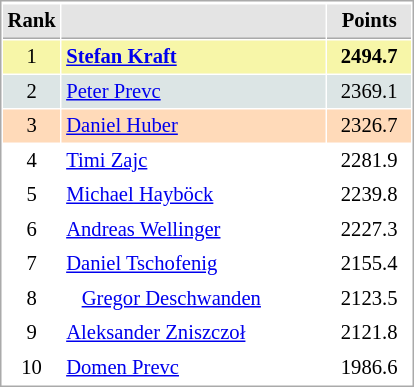<table cellspacing="1" cellpadding="3" style="border:1px solid #AAAAAA;font-size:86%">
<tr style="background-color: #E4E4E4;">
</tr>
<tr style="background-color: #E4E4E4;">
<th style="border-bottom:1px solid #AAAAAA; width: 10px;">Rank</th>
<th style="border-bottom:1px solid #AAAAAA; width: 170px;"></th>
<th style="border-bottom:1px solid #AAAAAA; width: 50px;">Points</th>
</tr>
<tr style="background:#f7f6a8;">
<td align=center>1</td>
<td> <strong><a href='#'>Stefan Kraft</a></strong></td>
<td align=center><strong>2494.7</strong></td>
</tr>
<tr style="background:#dce5e5;">
<td align=center>2</td>
<td> <a href='#'>Peter Prevc</a></td>
<td align=center>2369.1</td>
</tr>
<tr style="background:#ffdab9;">
<td align=center>3</td>
<td> <a href='#'>Daniel Huber</a></td>
<td align=center>2326.7</td>
</tr>
<tr>
<td align=center>4</td>
<td> <a href='#'>Timi Zajc</a></td>
<td align=center>2281.9</td>
</tr>
<tr>
<td align=center>5</td>
<td> <a href='#'>Michael Hayböck</a></td>
<td align=center>2239.8</td>
</tr>
<tr>
<td align=center>6</td>
<td> <a href='#'>Andreas Wellinger</a></td>
<td align=center>2227.3</td>
</tr>
<tr>
<td align=center>7</td>
<td> <a href='#'>Daniel Tschofenig</a></td>
<td align=center>2155.4</td>
</tr>
<tr>
<td align=center>8</td>
<td>   <a href='#'>Gregor Deschwanden</a></td>
<td align=center>2123.5</td>
</tr>
<tr>
<td align=center>9</td>
<td> <a href='#'>Aleksander Zniszczoł</a></td>
<td align=center>2121.8</td>
</tr>
<tr>
<td align=center>10</td>
<td> <a href='#'>Domen Prevc</a></td>
<td align=center>1986.6</td>
</tr>
</table>
